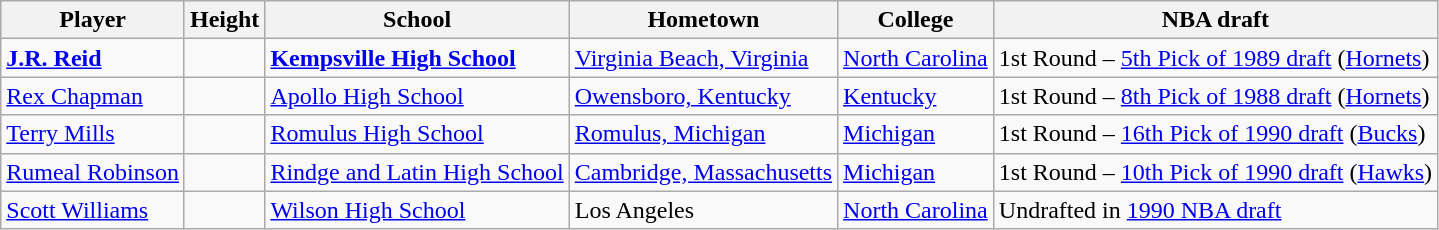<table class="wikitable">
<tr>
<th>Player</th>
<th>Height</th>
<th>School</th>
<th>Hometown</th>
<th>College</th>
<th>NBA draft</th>
</tr>
<tr>
<td><strong><a href='#'>J.R. Reid</a></strong></td>
<td></td>
<td><strong><a href='#'>Kempsville High School</a></strong></td>
<td><a href='#'>Virginia Beach, Virginia</a></td>
<td><a href='#'>North Carolina</a></td>
<td>1st Round – <a href='#'>5th Pick of 1989 draft</a> (<a href='#'>Hornets</a>)</td>
</tr>
<tr>
<td><a href='#'>Rex Chapman</a></td>
<td></td>
<td><a href='#'>Apollo High School</a></td>
<td><a href='#'>Owensboro, Kentucky</a></td>
<td><a href='#'>Kentucky</a></td>
<td>1st Round – <a href='#'>8th Pick of 1988 draft</a> (<a href='#'>Hornets</a>)</td>
</tr>
<tr>
<td><a href='#'>Terry Mills</a></td>
<td></td>
<td><a href='#'>Romulus High School</a></td>
<td><a href='#'>Romulus, Michigan</a></td>
<td><a href='#'>Michigan</a></td>
<td>1st Round – <a href='#'>16th Pick of 1990 draft</a> (<a href='#'>Bucks</a>)</td>
</tr>
<tr>
<td><a href='#'>Rumeal Robinson</a></td>
<td></td>
<td><a href='#'>Rindge and Latin High School</a></td>
<td><a href='#'>Cambridge, Massachusetts</a></td>
<td><a href='#'>Michigan</a></td>
<td>1st Round – <a href='#'>10th Pick of 1990 draft</a> (<a href='#'>Hawks</a>)</td>
</tr>
<tr>
<td><a href='#'>Scott Williams</a></td>
<td></td>
<td><a href='#'>Wilson High School</a></td>
<td>Los Angeles</td>
<td><a href='#'>North Carolina</a></td>
<td>Undrafted in <a href='#'>1990 NBA draft</a></td>
</tr>
</table>
